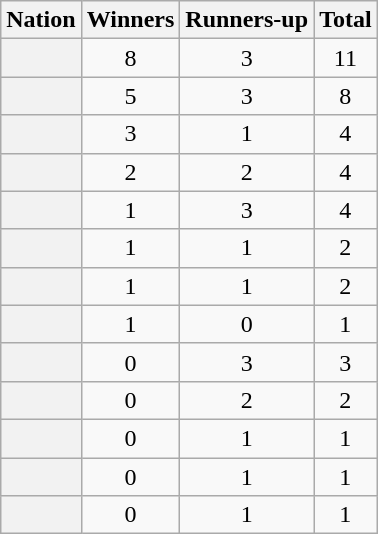<table class="wikitable plainrowheaders sortable" style="text-align:center">
<tr>
<th scope="col">Nation</th>
<th scope="col">Winners</th>
<th scope="col">Runners-up</th>
<th scope="col">Total</th>
</tr>
<tr>
<th scope="row"></th>
<td align=center>8</td>
<td align=center>3</td>
<td align=center>11</td>
</tr>
<tr>
<th scope="row"></th>
<td align=center>5</td>
<td align=center>3</td>
<td align=center>8</td>
</tr>
<tr>
<th scope="row"></th>
<td align=center>3</td>
<td align=center>1</td>
<td align=center>4</td>
</tr>
<tr>
<th scope="row"></th>
<td align=center>2</td>
<td align=center>2</td>
<td align=center>4</td>
</tr>
<tr>
<th scope="row"></th>
<td align="center">1</td>
<td align="center">3</td>
<td align="center">4</td>
</tr>
<tr>
<th scope="row"></th>
<td align=center>1</td>
<td align=center>1</td>
<td align=center>2</td>
</tr>
<tr>
<th scope="row"></th>
<td align=center>1</td>
<td align=center>1</td>
<td align=center>2</td>
</tr>
<tr>
<th scope="row"></th>
<td align=center>1</td>
<td align=center>0</td>
<td align=center>1</td>
</tr>
<tr>
<th scope="row"></th>
<td align=center>0</td>
<td align=center>3</td>
<td align=center>3</td>
</tr>
<tr>
<th scope="row"></th>
<td align="center">0</td>
<td align="center">2</td>
<td align="center">2</td>
</tr>
<tr>
<th scope="row"></th>
<td align=center>0</td>
<td align=center>1</td>
<td align=center>1</td>
</tr>
<tr>
<th scope="row"></th>
<td align=center>0</td>
<td align=center>1</td>
<td align=center>1</td>
</tr>
<tr>
<th scope="row"></th>
<td align=center>0</td>
<td align=center>1</td>
<td align=center>1</td>
</tr>
</table>
